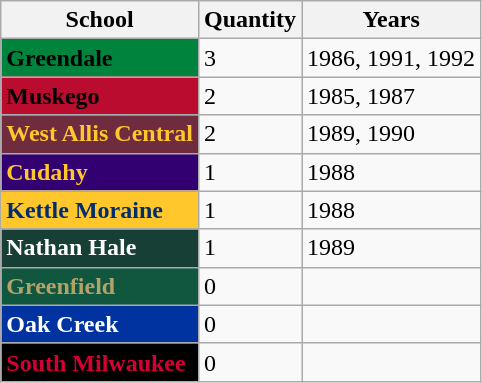<table class="wikitable">
<tr>
<th>School</th>
<th>Quantity</th>
<th>Years</th>
</tr>
<tr>
<td style="background: #00843d; color: black"><strong>Greendale</strong></td>
<td>3</td>
<td>1986, 1991, 1992</td>
</tr>
<tr>
<td style="background: #ba0c2f; color: black"><strong>Muskego</strong></td>
<td>2</td>
<td>1985, 1987</td>
</tr>
<tr>
<td style="background: #6f2c3f; color: #ffc72c"><strong>West Allis Central</strong></td>
<td>2</td>
<td>1989, 1990</td>
</tr>
<tr>
<td style="background: #330072; color: #ffc72c"><strong>Cudahy</strong></td>
<td>1</td>
<td>1988</td>
</tr>
<tr>
<td style="background: #ffc72c; color: #002d6c"><strong>Kettle Moraine</strong></td>
<td>1</td>
<td>1988</td>
</tr>
<tr>
<td style="background: #173f35; color: white"><strong>Nathan Hale</strong></td>
<td>1</td>
<td>1989</td>
</tr>
<tr>
<td style="background: #115740; color: #b3a369"><strong>Greenfield</strong></td>
<td>0</td>
<td></td>
</tr>
<tr>
<td style="background: #0032a0; color: white"><strong>Oak Creek</strong></td>
<td>0</td>
<td></td>
</tr>
<tr>
<td style="background: black; color: #d50032"><strong>South Milwaukee</strong></td>
<td>0</td>
<td></td>
</tr>
</table>
